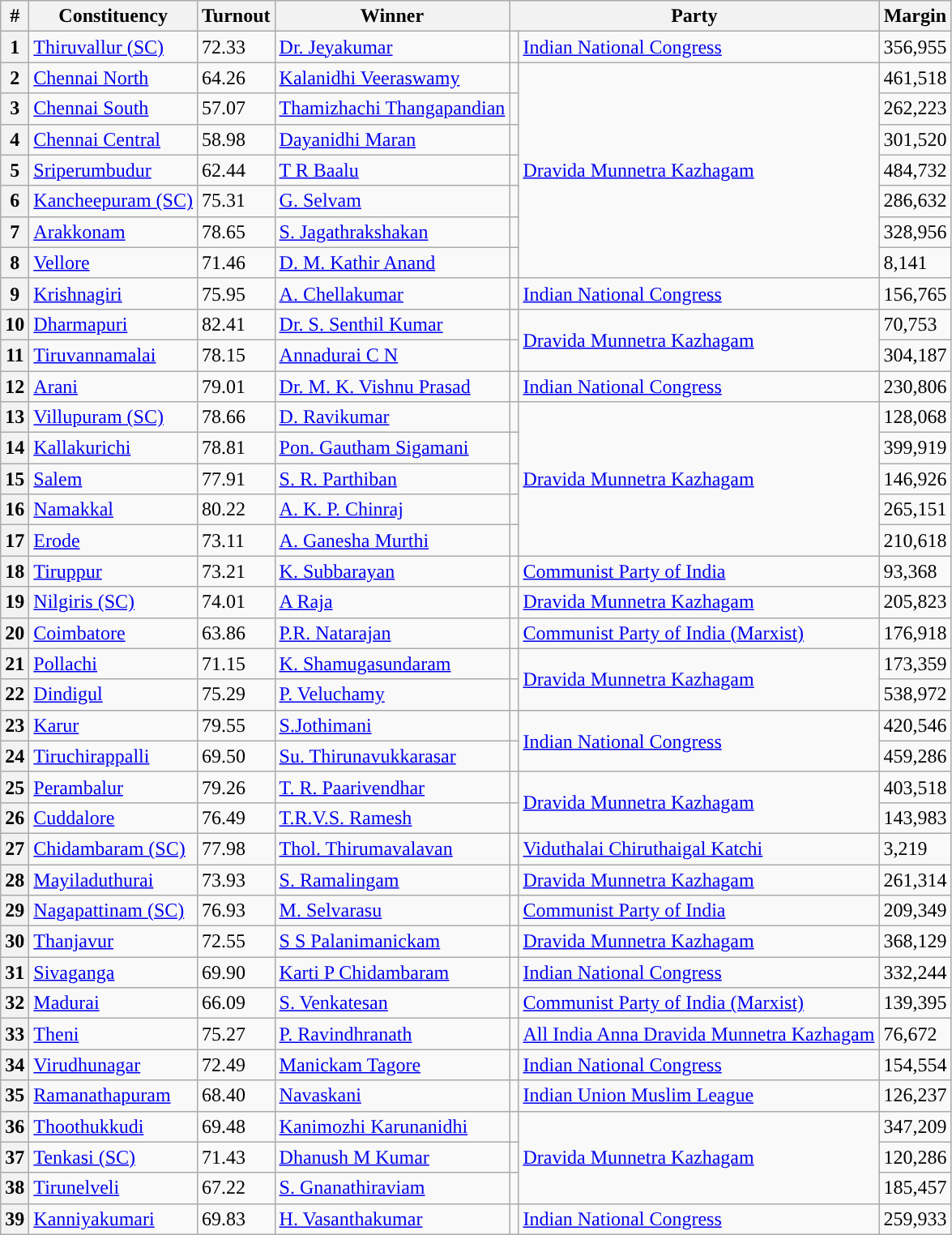<table class="wikitable sortable">
<tr>
<th>#</th>
<th>Constituency</th>
<th>Turnout</th>
<th>Winner</th>
<th colspan="2">Party</th>
<th>Margin</th>
</tr>
<tr>
<th>1</th>
<td><a href='#'>Thiruvallur (SC)</a></td>
<td>72.33 </td>
<td><a href='#'>Dr. Jeyakumar</a></td>
<td></td>
<td><a href='#'>Indian National Congress</a></td>
<td>356,955</td>
</tr>
<tr>
<th>2</th>
<td><a href='#'>Chennai North</a></td>
<td>64.26 </td>
<td><a href='#'>Kalanidhi Veeraswamy</a></td>
<td></td>
<td rowspan=7><a href='#'>Dravida Munnetra Kazhagam</a></td>
<td>461,518</td>
</tr>
<tr>
<th>3</th>
<td><a href='#'>Chennai South</a></td>
<td>57.07 </td>
<td><a href='#'>Thamizhachi Thangapandian</a></td>
<td></td>
<td>262,223</td>
</tr>
<tr>
<th>4</th>
<td><a href='#'>Chennai Central</a></td>
<td>58.98 </td>
<td><a href='#'>Dayanidhi Maran</a></td>
<td></td>
<td>301,520</td>
</tr>
<tr>
<th>5</th>
<td><a href='#'>Sriperumbudur</a></td>
<td>62.44 </td>
<td><a href='#'>T R Baalu</a></td>
<td></td>
<td>484,732</td>
</tr>
<tr>
<th>6</th>
<td><a href='#'>Kancheepuram (SC)</a></td>
<td>75.31 </td>
<td><a href='#'>G. Selvam</a></td>
<td></td>
<td>286,632</td>
</tr>
<tr>
<th>7</th>
<td><a href='#'>Arakkonam</a></td>
<td>78.65 </td>
<td><a href='#'>S. Jagathrakshakan</a></td>
<td></td>
<td>328,956</td>
</tr>
<tr>
<th>8</th>
<td><a href='#'>Vellore</a></td>
<td>71.46 </td>
<td><a href='#'>D. M. Kathir Anand</a></td>
<td></td>
<td>8,141</td>
</tr>
<tr>
<th>9</th>
<td><a href='#'>Krishnagiri</a></td>
<td>75.95 </td>
<td><a href='#'>A. Chellakumar</a></td>
<td></td>
<td><a href='#'>Indian National Congress</a></td>
<td>156,765</td>
</tr>
<tr>
<th>10</th>
<td><a href='#'>Dharmapuri</a></td>
<td>82.41 </td>
<td><a href='#'>Dr. S. Senthil Kumar</a></td>
<td></td>
<td rowspan=2><a href='#'>Dravida Munnetra Kazhagam</a></td>
<td>70,753</td>
</tr>
<tr>
<th>11</th>
<td><a href='#'>Tiruvannamalai</a></td>
<td>78.15 </td>
<td><a href='#'>Annadurai C N</a></td>
<td></td>
<td>304,187</td>
</tr>
<tr>
<th>12</th>
<td><a href='#'>Arani</a></td>
<td>79.01 </td>
<td><a href='#'>Dr. M. K. Vishnu Prasad</a></td>
<td></td>
<td><a href='#'>Indian National Congress</a></td>
<td>230,806</td>
</tr>
<tr>
<th>13</th>
<td><a href='#'>Villupuram (SC)</a></td>
<td>78.66 </td>
<td><a href='#'>D. Ravikumar</a></td>
<td></td>
<td rowspan=5><a href='#'>Dravida Munnetra Kazhagam</a></td>
<td>128,068</td>
</tr>
<tr>
<th>14</th>
<td><a href='#'>Kallakurichi</a></td>
<td>78.81 </td>
<td><a href='#'>Pon. Gautham Sigamani</a></td>
<td></td>
<td>399,919</td>
</tr>
<tr>
<th>15</th>
<td><a href='#'>Salem</a></td>
<td>77.91 </td>
<td><a href='#'>S. R. Parthiban</a></td>
<td></td>
<td>146,926</td>
</tr>
<tr>
<th>16</th>
<td><a href='#'>Namakkal</a></td>
<td>80.22 </td>
<td><a href='#'>A. K. P. Chinraj</a></td>
<td></td>
<td>265,151</td>
</tr>
<tr>
<th>17</th>
<td><a href='#'>Erode</a></td>
<td>73.11 </td>
<td><a href='#'>A. Ganesha Murthi</a></td>
<td></td>
<td>210,618</td>
</tr>
<tr>
<th>18</th>
<td><a href='#'>Tiruppur</a></td>
<td>73.21 </td>
<td><a href='#'>K. Subbarayan</a></td>
<td></td>
<td><a href='#'>Communist Party of India</a></td>
<td>93,368</td>
</tr>
<tr>
<th>19</th>
<td><a href='#'>Nilgiris (SC)</a></td>
<td>74.01 </td>
<td><a href='#'>A Raja</a></td>
<td></td>
<td><a href='#'>Dravida Munnetra Kazhagam</a></td>
<td>205,823</td>
</tr>
<tr>
<th>20</th>
<td><a href='#'>Coimbatore</a></td>
<td>63.86 </td>
<td><a href='#'>P.R. Natarajan</a></td>
<td></td>
<td><a href='#'>Communist Party of India (Marxist)</a></td>
<td>176,918</td>
</tr>
<tr>
<th>21</th>
<td><a href='#'>Pollachi</a></td>
<td>71.15 </td>
<td><a href='#'>K. Shamugasundaram</a></td>
<td></td>
<td rowspan=2><a href='#'>Dravida Munnetra Kazhagam</a></td>
<td>173,359</td>
</tr>
<tr>
<th>22</th>
<td><a href='#'>Dindigul</a></td>
<td>75.29 </td>
<td><a href='#'>P. Veluchamy</a></td>
<td></td>
<td>538,972</td>
</tr>
<tr>
<th>23</th>
<td><a href='#'>Karur</a></td>
<td>79.55 </td>
<td><a href='#'>S.Jothimani</a></td>
<td></td>
<td rowspan=2><a href='#'>Indian National Congress</a></td>
<td>420,546</td>
</tr>
<tr>
<th>24</th>
<td><a href='#'>Tiruchirappalli</a></td>
<td>69.50 </td>
<td><a href='#'>Su. Thirunavukkarasar</a></td>
<td></td>
<td>459,286</td>
</tr>
<tr>
<th>25</th>
<td><a href='#'>Perambalur</a></td>
<td>79.26 </td>
<td><a href='#'>T. R. Paarivendhar</a></td>
<td></td>
<td rowspan=2><a href='#'>Dravida Munnetra Kazhagam</a></td>
<td>403,518</td>
</tr>
<tr>
<th>26</th>
<td><a href='#'>Cuddalore</a></td>
<td>76.49 </td>
<td><a href='#'>T.R.V.S. Ramesh</a></td>
<td></td>
<td>143,983</td>
</tr>
<tr>
<th>27</th>
<td><a href='#'>Chidambaram (SC)</a></td>
<td>77.98 </td>
<td><a href='#'>Thol. Thirumavalavan</a></td>
<td></td>
<td><a href='#'>Viduthalai Chiruthaigal Katchi</a></td>
<td>3,219</td>
</tr>
<tr>
<th>28</th>
<td><a href='#'>Mayiladuthurai</a></td>
<td>73.93 </td>
<td><a href='#'>S. Ramalingam</a></td>
<td></td>
<td><a href='#'>Dravida Munnetra Kazhagam</a></td>
<td>261,314</td>
</tr>
<tr>
<th>29</th>
<td><a href='#'>Nagapattinam (SC)</a></td>
<td>76.93 </td>
<td><a href='#'>M. Selvarasu</a></td>
<td></td>
<td><a href='#'>Communist Party of India</a></td>
<td>209,349</td>
</tr>
<tr>
<th>30</th>
<td><a href='#'>Thanjavur</a></td>
<td>72.55 </td>
<td><a href='#'>S S Palanimanickam</a></td>
<td></td>
<td><a href='#'>Dravida Munnetra Kazhagam</a></td>
<td>368,129</td>
</tr>
<tr>
<th>31</th>
<td><a href='#'>Sivaganga</a></td>
<td>69.90 </td>
<td><a href='#'>Karti P Chidambaram</a></td>
<td></td>
<td><a href='#'>Indian National Congress</a></td>
<td>332,244</td>
</tr>
<tr>
<th>32</th>
<td><a href='#'>Madurai</a></td>
<td>66.09 </td>
<td><a href='#'>S. Venkatesan</a></td>
<td></td>
<td><a href='#'>Communist Party of India (Marxist)</a></td>
<td>139,395</td>
</tr>
<tr>
<th>33</th>
<td><a href='#'>Theni</a></td>
<td>75.27 </td>
<td><a href='#'>P. Ravindhranath</a></td>
<td></td>
<td><a href='#'>All India Anna Dravida Munnetra Kazhagam</a></td>
<td>76,672</td>
</tr>
<tr>
<th>34</th>
<td><a href='#'>Virudhunagar</a></td>
<td>72.49 </td>
<td><a href='#'>Manickam Tagore</a></td>
<td></td>
<td><a href='#'>Indian National Congress</a></td>
<td>154,554</td>
</tr>
<tr>
<th>35</th>
<td><a href='#'>Ramanathapuram</a></td>
<td>68.40 </td>
<td><a href='#'>Navaskani</a></td>
<td></td>
<td><a href='#'>Indian Union Muslim League</a></td>
<td>126,237</td>
</tr>
<tr>
<th>36</th>
<td><a href='#'>Thoothukkudi</a></td>
<td>69.48 </td>
<td><a href='#'>Kanimozhi Karunanidhi</a></td>
<td></td>
<td rowspan=3><a href='#'>Dravida Munnetra Kazhagam</a></td>
<td>347,209</td>
</tr>
<tr>
<th>37</th>
<td><a href='#'>Tenkasi (SC)</a></td>
<td>71.43 </td>
<td><a href='#'>Dhanush M Kumar</a></td>
<td></td>
<td>120,286</td>
</tr>
<tr>
<th>38</th>
<td><a href='#'>Tirunelveli</a></td>
<td>67.22 </td>
<td><a href='#'>S. Gnanathiraviam</a></td>
<td></td>
<td>185,457</td>
</tr>
<tr>
<th>39</th>
<td><a href='#'>Kanniyakumari</a></td>
<td>69.83 </td>
<td><a href='#'>H. Vasanthakumar</a></td>
<td></td>
<td><a href='#'>Indian National Congress</a></td>
<td>259,933</td>
</tr>
</table>
